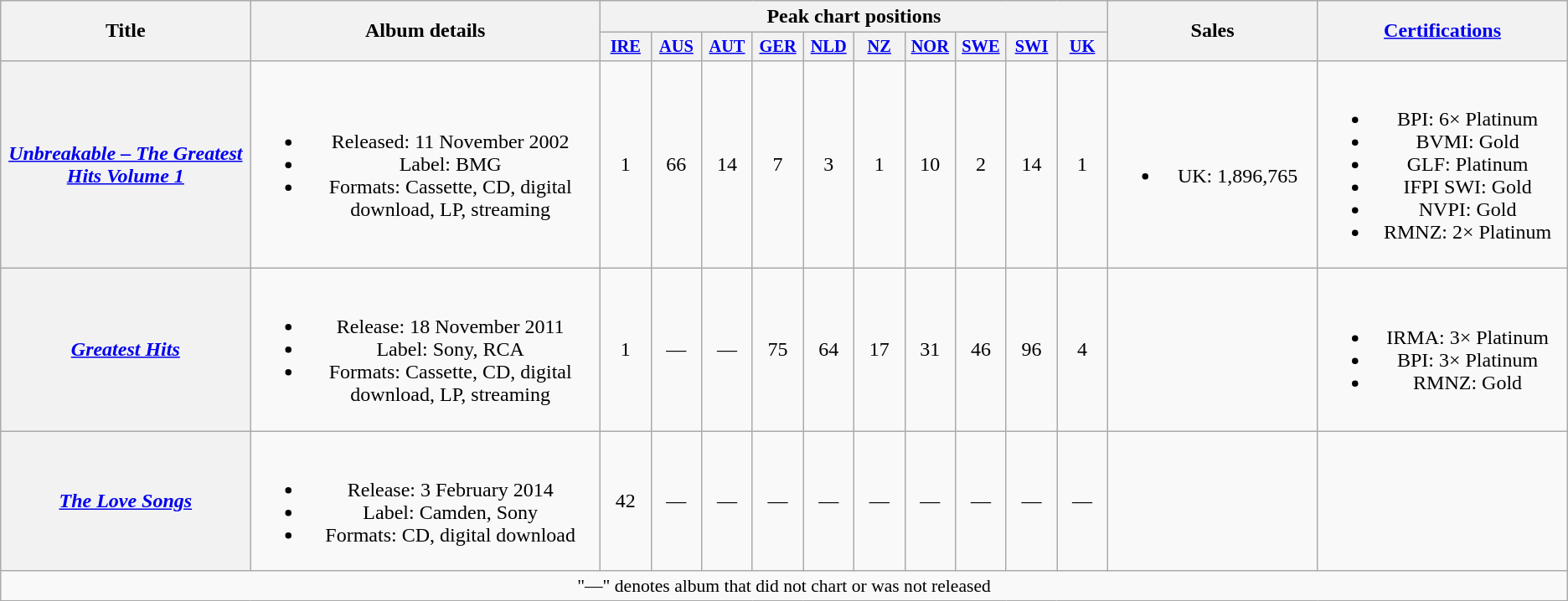<table class="wikitable plainrowheaders" style="text-align:center;" border="1">
<tr>
<th scope="col" rowspan="2" style="width:12em;">Title</th>
<th scope="col" rowspan="2" style="width:17em;">Album details</th>
<th scope="col" colspan="10">Peak chart positions</th>
<th scope="col" rowspan="2" style="width:10em;">Sales</th>
<th scope="col" rowspan="2" style="width:12em;"><a href='#'>Certifications</a></th>
</tr>
<tr>
<th scope="col" style="width:2.5em;font-size:85%;"><a href='#'>IRE</a><br></th>
<th scope="col" style="width:2.5em;font-size:85%;"><a href='#'>AUS</a><br></th>
<th scope="col" style="width:2.5em;font-size:85%;"><a href='#'>AUT</a><br></th>
<th scope="col" style="width:2.5em;font-size:85%;"><a href='#'>GER</a><br></th>
<th scope="col" style="width:2.5em;font-size:85%;"><a href='#'>NLD</a><br></th>
<th scope="col" style="width:2.5em;font-size:85%;"><a href='#'>NZ</a><br></th>
<th scope="col" style="width:2.5em;font-size:85%;"><a href='#'>NOR</a><br></th>
<th scope="col" style="width:2.5em;font-size:85%;"><a href='#'>SWE</a><br></th>
<th scope="col" style="width:2.5em;font-size:85%;"><a href='#'>SWI</a><br></th>
<th scope="col" style="width:2.5em;font-size:85%;"><a href='#'>UK</a><br></th>
</tr>
<tr>
<th scope="row"><em><a href='#'>Unbreakable – The Greatest Hits Volume 1</a></em></th>
<td><br><ul><li>Released: 11 November 2002</li><li>Label: BMG</li><li>Formats: Cassette, CD, digital download, LP, streaming</li></ul></td>
<td>1</td>
<td>66</td>
<td>14</td>
<td>7</td>
<td>3</td>
<td>1</td>
<td>10</td>
<td>2</td>
<td>14</td>
<td>1</td>
<td><br><ul><li>UK: 1,896,765</li></ul></td>
<td><br><ul><li>BPI: 6× Platinum</li><li>BVMI: Gold</li><li>GLF: Platinum</li><li>IFPI SWI: Gold</li><li>NVPI: Gold</li><li>RMNZ: 2× Platinum</li></ul></td>
</tr>
<tr>
<th scope="row"><em><a href='#'>Greatest Hits</a></em></th>
<td><br><ul><li>Release: 18 November 2011</li><li>Label: Sony, RCA</li><li>Formats: Cassette, CD, digital download, LP, streaming</li></ul></td>
<td>1</td>
<td>—</td>
<td>—</td>
<td>75</td>
<td>64</td>
<td>17</td>
<td>31</td>
<td>46</td>
<td>96</td>
<td>4</td>
<td></td>
<td><br><ul><li>IRMA: 3× Platinum</li><li>BPI: 3× Platinum</li><li>RMNZ: Gold</li></ul></td>
</tr>
<tr>
<th scope="row"><em><a href='#'>The Love Songs</a></em></th>
<td><br><ul><li>Release: 3 February 2014</li><li>Label: Camden, Sony</li><li>Formats: CD, digital download</li></ul></td>
<td>42</td>
<td>—</td>
<td>—</td>
<td>—</td>
<td>—</td>
<td>—</td>
<td>—</td>
<td>—</td>
<td>—</td>
<td>—</td>
<td></td>
<td></td>
</tr>
<tr>
<td colspan="15" style="text-align:center; font-size:90%;">"—" denotes album that did not chart or was not released</td>
</tr>
</table>
